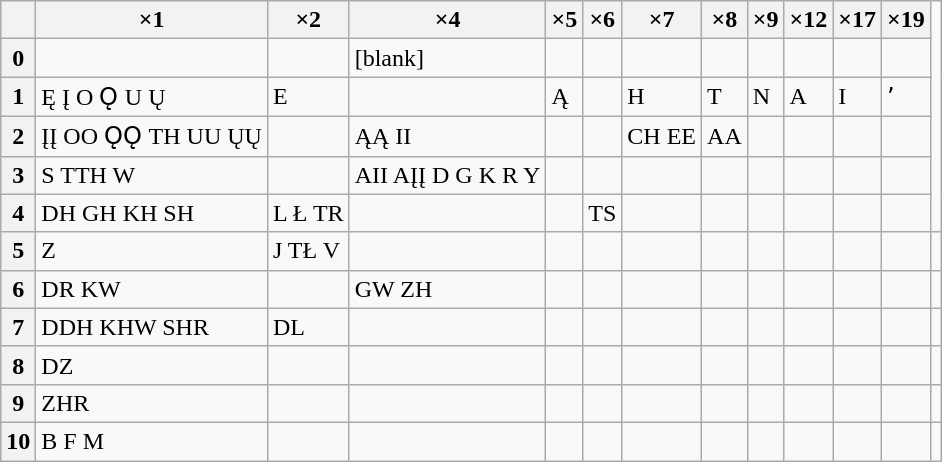<table class="wikitable floatright">
<tr>
<th></th>
<th>×1</th>
<th>×2</th>
<th>×4</th>
<th>×5</th>
<th>×6</th>
<th>×7</th>
<th>×8</th>
<th>×9</th>
<th>×12</th>
<th>×17</th>
<th>×19</th>
</tr>
<tr>
<th>0</th>
<td></td>
<td></td>
<td>[blank]</td>
<td></td>
<td></td>
<td></td>
<td></td>
<td></td>
<td></td>
<td></td>
<td></td>
</tr>
<tr>
<th>1</th>
<td>Ę Į O Ǫ U Ų</td>
<td>E</td>
<td></td>
<td>Ą</td>
<td></td>
<td>H</td>
<td>T</td>
<td>N</td>
<td>A</td>
<td>I</td>
<td>ʼ</td>
</tr>
<tr>
<th>2</th>
<td>ĮĮ OO ǪǪ TH UU ŲŲ</td>
<td></td>
<td>ĄĄ II</td>
<td></td>
<td></td>
<td>CH EE</td>
<td>AA</td>
<td></td>
<td></td>
<td></td>
<td></td>
</tr>
<tr>
<th>3</th>
<td>S TTH W</td>
<td></td>
<td>AII AĮĮ D G K R Y</td>
<td></td>
<td></td>
<td></td>
<td></td>
<td></td>
<td></td>
<td></td>
<td></td>
</tr>
<tr>
<th>4</th>
<td>DH GH KH SH</td>
<td>L Ł TR</td>
<td></td>
<td></td>
<td>TS</td>
<td></td>
<td></td>
<td></td>
<td></td>
<td></td>
<td></td>
</tr>
<tr>
<th>5</th>
<td>Z</td>
<td>J TŁ V</td>
<td></td>
<td></td>
<td></td>
<td></td>
<td></td>
<td></td>
<td></td>
<td></td>
<td></td>
<td></td>
</tr>
<tr>
<th>6</th>
<td>DR KW</td>
<td></td>
<td>GW ZH</td>
<td></td>
<td></td>
<td></td>
<td></td>
<td></td>
<td></td>
<td></td>
<td></td>
</tr>
<tr>
<th>7</th>
<td>DDH KHW SHR</td>
<td>DL</td>
<td></td>
<td></td>
<td></td>
<td></td>
<td></td>
<td></td>
<td></td>
<td></td>
<td></td>
<td></td>
</tr>
<tr>
<th>8</th>
<td>DZ</td>
<td></td>
<td></td>
<td></td>
<td></td>
<td></td>
<td></td>
<td></td>
<td></td>
<td></td>
<td></td>
<td></td>
</tr>
<tr>
<th>9</th>
<td>ZHR</td>
<td></td>
<td></td>
<td></td>
<td></td>
<td></td>
<td></td>
<td></td>
<td></td>
<td></td>
<td></td>
<td></td>
</tr>
<tr>
<th>10</th>
<td>B F M</td>
<td></td>
<td></td>
<td></td>
<td></td>
<td></td>
<td></td>
<td></td>
<td></td>
<td></td>
<td></td>
<td></td>
</tr>
</table>
